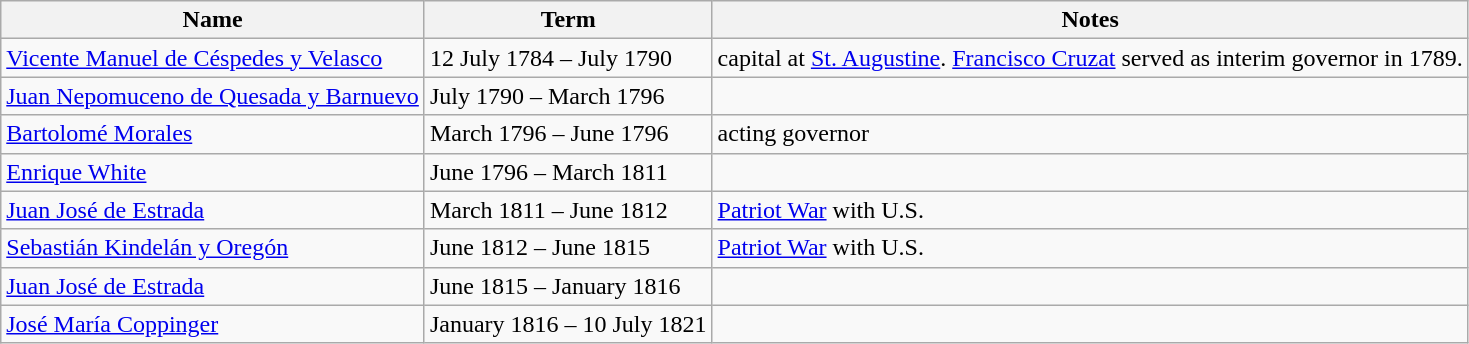<table class="wikitable">
<tr>
<th>Name</th>
<th>Term</th>
<th>Notes</th>
</tr>
<tr>
<td><a href='#'>Vicente Manuel de Céspedes y Velasco</a></td>
<td>12 July 1784 – July 1790</td>
<td>capital at <a href='#'>St. Augustine</a>. <a href='#'>Francisco Cruzat</a> served as interim governor in 1789.</td>
</tr>
<tr>
<td><a href='#'>Juan Nepomuceno de Quesada y Barnuevo</a></td>
<td>July 1790 – March 1796</td>
<td></td>
</tr>
<tr>
<td><a href='#'>Bartolomé Morales</a></td>
<td>March 1796 – June 1796</td>
<td>acting governor</td>
</tr>
<tr>
<td><a href='#'>Enrique White</a></td>
<td>June 1796 – March 1811</td>
<td></td>
</tr>
<tr>
<td><a href='#'>Juan José de Estrada</a></td>
<td>March 1811 – June 1812</td>
<td><a href='#'>Patriot War</a> with U.S.</td>
</tr>
<tr>
<td><a href='#'>Sebastián Kindelán y Oregón</a></td>
<td>June 1812 – June 1815</td>
<td><a href='#'>Patriot War</a> with U.S.</td>
</tr>
<tr>
<td><a href='#'>Juan José de Estrada</a></td>
<td>June 1815 – January 1816</td>
<td></td>
</tr>
<tr>
<td><a href='#'>José María Coppinger</a></td>
<td>January 1816 – 10 July 1821</td>
<td></td>
</tr>
</table>
